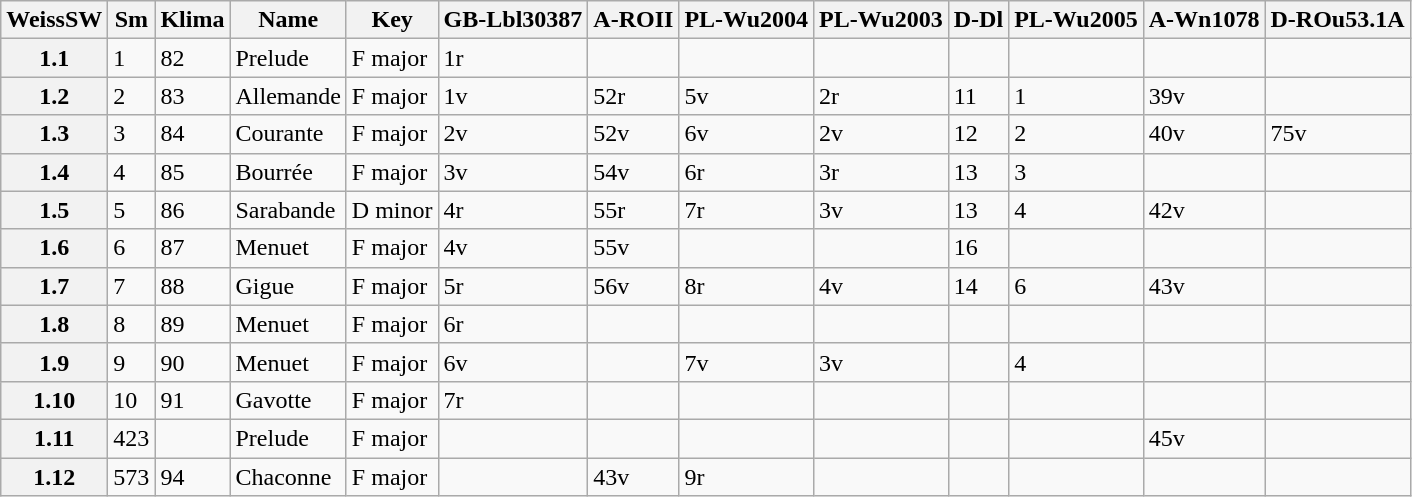<table border="1" class="wikitable sortable">
<tr>
<th data-sort-type="number">WeissSW</th>
<th>Sm</th>
<th>Klima</th>
<th class="unsortable">Name</th>
<th class="unsortable">Key</th>
<th>GB-Lbl30387</th>
<th>A-ROII</th>
<th>PL-Wu2004</th>
<th>PL-Wu2003</th>
<th>D-Dl</th>
<th>PL-Wu2005</th>
<th>A-Wn1078</th>
<th>D-ROu53.1A</th>
</tr>
<tr>
<th data-sort-value="1">1.1</th>
<td>1</td>
<td>82</td>
<td>Prelude</td>
<td>F major</td>
<td>1r</td>
<td></td>
<td></td>
<td></td>
<td></td>
<td></td>
<td></td>
<td></td>
</tr>
<tr>
<th data-sort-value="2">1.2</th>
<td>2</td>
<td>83</td>
<td>Allemande</td>
<td>F major</td>
<td>1v</td>
<td>52r</td>
<td>5v</td>
<td>2r</td>
<td>11</td>
<td>1</td>
<td>39v</td>
<td></td>
</tr>
<tr>
<th data-sort-value="3">1.3</th>
<td>3</td>
<td>84</td>
<td>Courante</td>
<td>F major</td>
<td>2v</td>
<td>52v</td>
<td>6v</td>
<td>2v</td>
<td>12</td>
<td>2</td>
<td>40v</td>
<td>75v</td>
</tr>
<tr>
<th data-sort-value="4">1.4</th>
<td>4</td>
<td>85</td>
<td>Bourrée</td>
<td>F major</td>
<td>3v</td>
<td>54v</td>
<td>6r</td>
<td>3r</td>
<td>13</td>
<td>3</td>
<td></td>
<td></td>
</tr>
<tr>
<th data-sort-value="5">1.5</th>
<td>5</td>
<td>86</td>
<td>Sarabande</td>
<td>D minor</td>
<td>4r</td>
<td>55r</td>
<td>7r</td>
<td>3v</td>
<td>13</td>
<td>4</td>
<td>42v</td>
<td></td>
</tr>
<tr>
<th data-sort-value="6">1.6</th>
<td>6</td>
<td>87</td>
<td>Menuet</td>
<td>F major</td>
<td>4v</td>
<td>55v</td>
<td></td>
<td></td>
<td>16</td>
<td></td>
<td></td>
<td></td>
</tr>
<tr>
<th data-sort-value="7">1.7</th>
<td>7</td>
<td>88</td>
<td>Gigue</td>
<td>F major</td>
<td>5r</td>
<td>56v</td>
<td>8r</td>
<td>4v</td>
<td>14</td>
<td>6</td>
<td>43v</td>
<td></td>
</tr>
<tr>
<th data-sort-value="8">1.8</th>
<td>8</td>
<td>89</td>
<td>Menuet</td>
<td>F major</td>
<td>6r</td>
<td></td>
<td></td>
<td></td>
<td></td>
<td></td>
<td></td>
<td></td>
</tr>
<tr>
<th data-sort-value="9">1.9</th>
<td>9</td>
<td>90</td>
<td>Menuet</td>
<td>F major</td>
<td>6v</td>
<td></td>
<td>7v</td>
<td>3v</td>
<td></td>
<td>4</td>
<td></td>
<td></td>
</tr>
<tr>
<th data-sort-value="10">1.10</th>
<td>10</td>
<td>91</td>
<td>Gavotte</td>
<td>F major</td>
<td>7r</td>
<td></td>
<td></td>
<td></td>
<td></td>
<td></td>
<td></td>
<td></td>
</tr>
<tr>
<th data-sort-value="11">1.11</th>
<td>423</td>
<td></td>
<td>Prelude</td>
<td>F major</td>
<td></td>
<td></td>
<td></td>
<td></td>
<td></td>
<td></td>
<td>45v</td>
<td></td>
</tr>
<tr>
<th data-sort-value="12">1.12</th>
<td>573</td>
<td>94</td>
<td>Chaconne</td>
<td>F major</td>
<td></td>
<td>43v</td>
<td>9r</td>
<td></td>
<td></td>
<td></td>
<td></td>
<td></td>
</tr>
</table>
